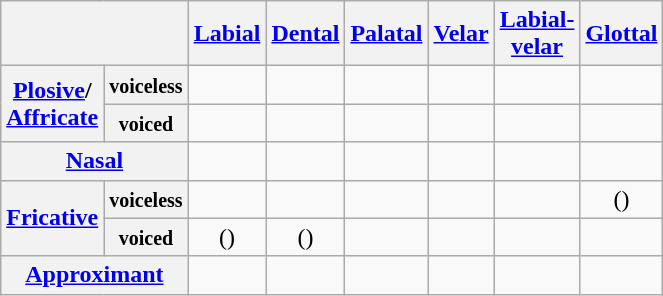<table class=wikitable style=text-align:center>
<tr>
<th colspan=2></th>
<th><a href='#'>Labial</a></th>
<th><a href='#'>Dental</a></th>
<th><a href='#'>Palatal</a></th>
<th><a href='#'>Velar</a></th>
<th><a href='#'>Labial-<br>velar</a></th>
<th><a href='#'>Glottal</a></th>
</tr>
<tr>
<th rowspan=2><a href='#'>Plosive</a>/<br><a href='#'>Affricate</a></th>
<th><small>voiceless</small></th>
<td></td>
<td></td>
<td></td>
<td></td>
<td></td>
<td></td>
</tr>
<tr>
<th><small>voiced</small></th>
<td></td>
<td></td>
<td></td>
<td></td>
<td></td>
<td></td>
</tr>
<tr>
<th colspan=2><a href='#'>Nasal</a></th>
<td></td>
<td></td>
<td></td>
<td></td>
<td></td>
<td></td>
</tr>
<tr>
<th rowspan=2><a href='#'>Fricative</a></th>
<th><small>voiceless</small></th>
<td></td>
<td></td>
<td></td>
<td></td>
<td></td>
<td>()</td>
</tr>
<tr>
<th><small>voiced</small></th>
<td>()</td>
<td>()</td>
<td></td>
<td></td>
<td></td>
<td></td>
</tr>
<tr>
<th colspan=2><a href='#'>Approximant</a></th>
<td></td>
<td></td>
<td></td>
<td></td>
<td></td>
<td></td>
</tr>
</table>
